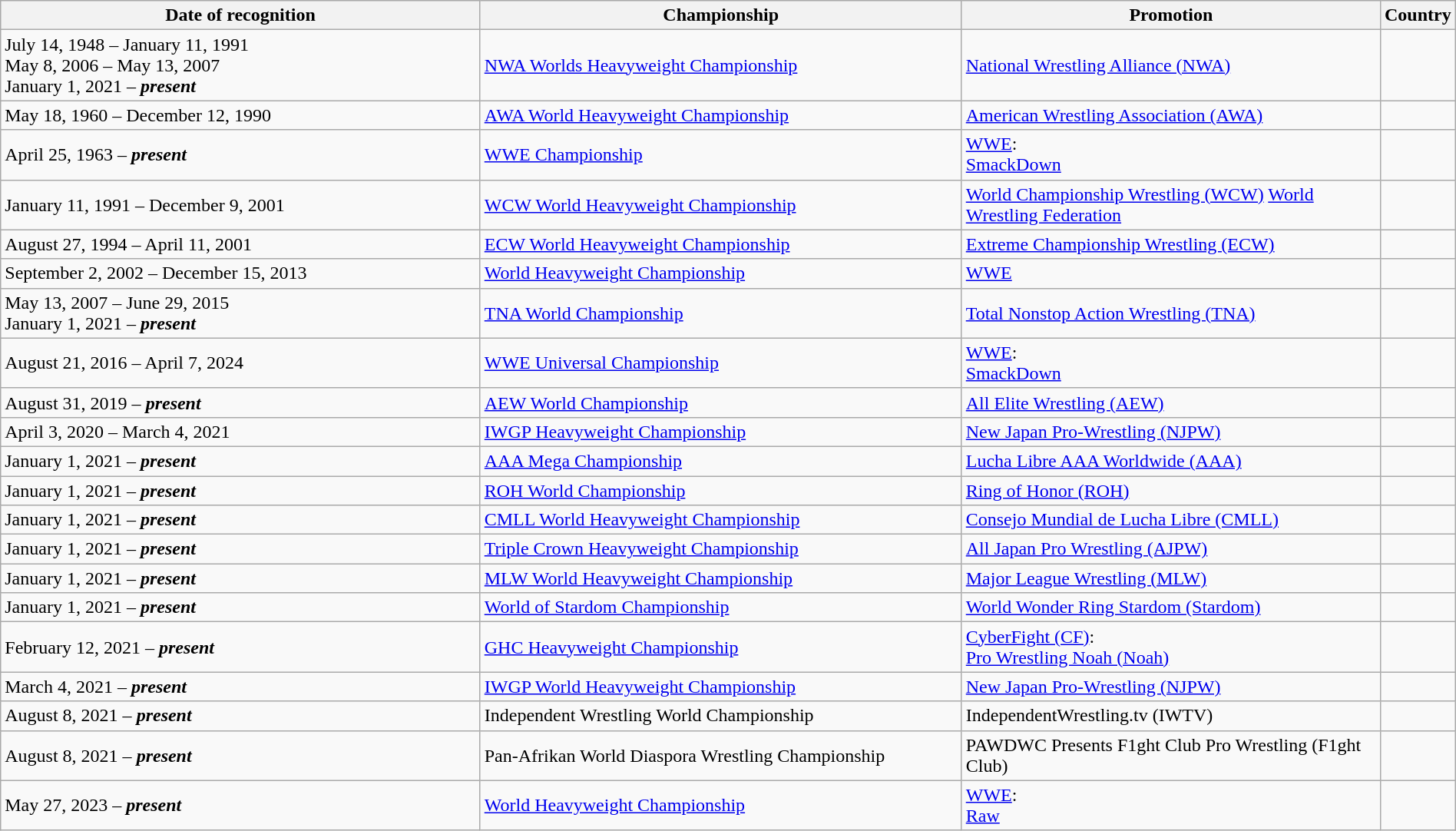<table class="wikitable sortable" width="100%">
<tr>
<th width="35%">Date of recognition</th>
<th width="35%">Championship</th>
<th width="35%">Promotion</th>
<th width="5%">Country</th>
</tr>
<tr>
<td>July 14, 1948 – January 11, 1991<br>May 8, 2006 – May 13, 2007<br>January 1, 2021 – <strong><em>present</em></strong></td>
<td><a href='#'>NWA Worlds Heavyweight Championship</a></td>
<td><a href='#'>National Wrestling Alliance (NWA)</a></td>
<td></td>
</tr>
<tr>
<td>May 18, 1960 – December 12, 1990</td>
<td><a href='#'>AWA World Heavyweight Championship</a></td>
<td><a href='#'>American Wrestling Association (AWA)</a></td>
<td></td>
</tr>
<tr>
<td>April 25, 1963 – <strong><em>present</em></strong></td>
<td><a href='#'>WWE Championship</a></td>
<td><a href='#'>WWE</a>:<br><a href='#'>SmackDown</a></td>
<td></td>
</tr>
<tr>
<td>January 11, 1991 – December 9, 2001</td>
<td><a href='#'>WCW World Heavyweight Championship</a></td>
<td><a href='#'>World Championship Wrestling (WCW)</a> <a href='#'>World Wrestling Federation</a></td>
<td></td>
</tr>
<tr>
<td>August 27, 1994 – April 11, 2001</td>
<td><a href='#'>ECW World Heavyweight Championship</a></td>
<td><a href='#'>Extreme Championship Wrestling (ECW)</a></td>
<td></td>
</tr>
<tr>
<td>September 2, 2002 – December 15, 2013</td>
<td><a href='#'>World Heavyweight Championship</a></td>
<td><a href='#'>WWE</a></td>
<td></td>
</tr>
<tr>
<td>May 13, 2007 – June 29, 2015<br>January 1, 2021 – <strong><em>present</em></strong></td>
<td><a href='#'>TNA World Championship</a></td>
<td><a href='#'>Total Nonstop Action Wrestling (TNA)</a></td>
<td></td>
</tr>
<tr>
<td>August 21, 2016 – April 7, 2024</td>
<td><a href='#'>WWE Universal Championship</a></td>
<td><a href='#'>WWE</a>:<br><a href='#'>SmackDown</a></td>
<td></td>
</tr>
<tr>
<td>August 31, 2019 – <strong><em>present</em></strong></td>
<td><a href='#'>AEW World Championship</a></td>
<td><a href='#'>All Elite Wrestling (AEW)</a></td>
<td></td>
</tr>
<tr>
<td>April 3, 2020 – March 4, 2021</td>
<td><a href='#'>IWGP Heavyweight Championship</a></td>
<td><a href='#'>New Japan Pro-Wrestling (NJPW)</a></td>
<td></td>
</tr>
<tr>
<td>January 1, 2021 – <strong><em>present</em></strong></td>
<td><a href='#'>AAA Mega Championship</a></td>
<td><a href='#'>Lucha Libre AAA Worldwide (AAA)</a></td>
<td></td>
</tr>
<tr>
<td>January 1, 2021 – <strong><em>present</em></strong></td>
<td><a href='#'>ROH World Championship</a></td>
<td><a href='#'>Ring of Honor (ROH)</a></td>
<td></td>
</tr>
<tr>
<td>January 1, 2021 – <strong><em>present</em></strong></td>
<td><a href='#'>CMLL World Heavyweight Championship</a></td>
<td><a href='#'>Consejo Mundial de Lucha Libre (CMLL)</a></td>
<td></td>
</tr>
<tr>
<td>January 1, 2021 – <strong><em>present</em></strong></td>
<td><a href='#'>Triple Crown Heavyweight Championship</a></td>
<td><a href='#'>All Japan Pro Wrestling (AJPW)</a></td>
<td></td>
</tr>
<tr>
<td>January 1, 2021 – <strong><em>present</em></strong></td>
<td><a href='#'>MLW World Heavyweight Championship</a></td>
<td><a href='#'>Major League Wrestling (MLW)</a></td>
<td></td>
</tr>
<tr>
<td>January 1, 2021 – <strong><em>present</em></strong></td>
<td><a href='#'>World of Stardom Championship</a></td>
<td><a href='#'>World Wonder Ring Stardom (Stardom)</a></td>
<td></td>
</tr>
<tr>
<td>February 12, 2021 – <strong><em>present</em></strong></td>
<td><a href='#'>GHC Heavyweight Championship</a></td>
<td><a href='#'>CyberFight (CF)</a>:<br><a href='#'>Pro Wrestling Noah (Noah)</a></td>
<td></td>
</tr>
<tr>
<td>March 4, 2021 – <strong><em>present</em></strong></td>
<td><a href='#'>IWGP World Heavyweight Championship</a></td>
<td><a href='#'>New Japan Pro-Wrestling (NJPW)</a></td>
<td></td>
</tr>
<tr>
<td>August 8, 2021 – <strong><em>present</em></strong></td>
<td>Independent Wrestling World Championship</td>
<td>IndependentWrestling.tv (IWTV)</td>
<td></td>
</tr>
<tr>
<td>August 8, 2021 – <strong><em>present</em></strong></td>
<td>Pan-Afrikan World Diaspora Wrestling Championship</td>
<td>PAWDWC Presents F1ght Club Pro Wrestling (F1ght Club)</td>
<td></td>
</tr>
<tr>
<td>May 27, 2023 – <strong><em>present</em></strong></td>
<td><a href='#'>World Heavyweight Championship</a></td>
<td><a href='#'>WWE</a>:<br><a href='#'>Raw</a></td>
<td></td>
</tr>
</table>
